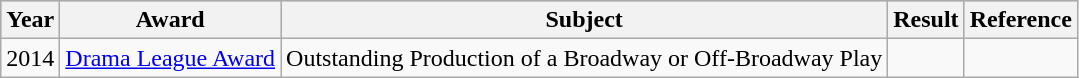<table class="wikitable">
<tr style="background:#b0c4de; text-align:center;">
<th>Year</th>
<th>Award</th>
<th>Subject</th>
<th>Result</th>
<th>Reference</th>
</tr>
<tr>
<td>2014</td>
<td rowspan=1><a href='#'>Drama League Award</a></td>
<td>Outstanding Production of a Broadway or Off-Broadway Play</td>
<td></td>
<td></td>
</tr>
</table>
